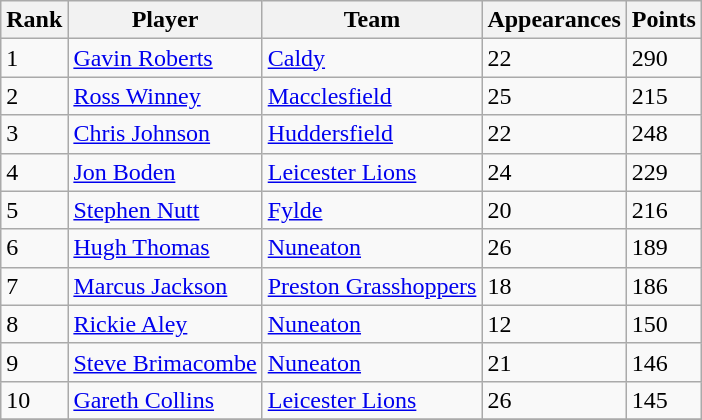<table class="wikitable">
<tr>
<th>Rank</th>
<th>Player</th>
<th>Team</th>
<th>Appearances</th>
<th>Points</th>
</tr>
<tr>
<td>1</td>
<td> <a href='#'>Gavin Roberts</a></td>
<td><a href='#'>Caldy</a></td>
<td>22</td>
<td>290</td>
</tr>
<tr>
<td>2</td>
<td> <a href='#'>Ross Winney</a></td>
<td><a href='#'>Macclesfield</a></td>
<td>25</td>
<td>215</td>
</tr>
<tr>
<td>3</td>
<td> <a href='#'>Chris Johnson</a></td>
<td><a href='#'>Huddersfield</a></td>
<td>22</td>
<td>248</td>
</tr>
<tr>
<td>4</td>
<td> <a href='#'>Jon Boden</a></td>
<td><a href='#'>Leicester Lions</a></td>
<td>24</td>
<td>229</td>
</tr>
<tr>
<td>5</td>
<td> <a href='#'>Stephen Nutt</a></td>
<td><a href='#'>Fylde</a></td>
<td>20</td>
<td>216</td>
</tr>
<tr>
<td>6</td>
<td> <a href='#'>Hugh Thomas</a></td>
<td><a href='#'>Nuneaton</a></td>
<td>26</td>
<td>189</td>
</tr>
<tr>
<td>7</td>
<td> <a href='#'>Marcus Jackson</a></td>
<td><a href='#'>Preston Grasshoppers</a></td>
<td>18</td>
<td>186</td>
</tr>
<tr>
<td>8</td>
<td> <a href='#'>Rickie Aley</a></td>
<td><a href='#'>Nuneaton</a></td>
<td>12</td>
<td>150</td>
</tr>
<tr>
<td>9</td>
<td> <a href='#'>Steve Brimacombe</a></td>
<td><a href='#'>Nuneaton</a></td>
<td>21</td>
<td>146</td>
</tr>
<tr>
<td>10</td>
<td> <a href='#'>Gareth Collins</a></td>
<td><a href='#'>Leicester Lions</a></td>
<td>26</td>
<td>145</td>
</tr>
<tr>
</tr>
</table>
